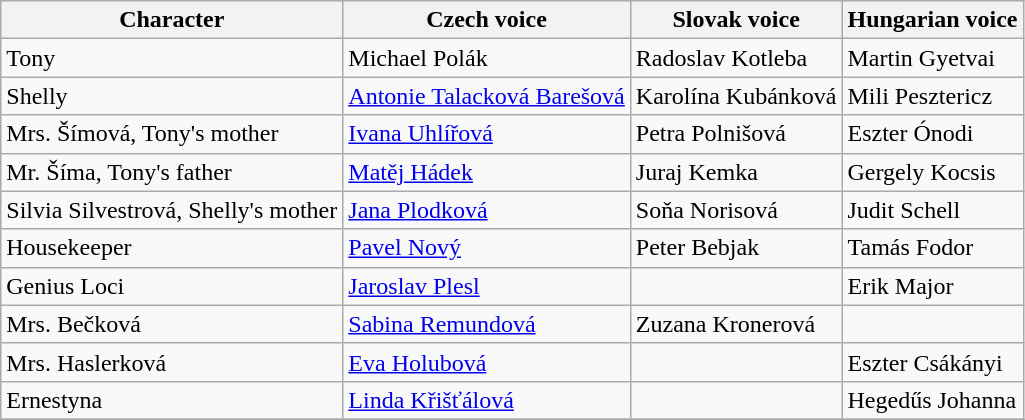<table class="wikitable">
<tr>
<th>Character</th>
<th>Czech voice</th>
<th>Slovak voice</th>
<th>Hungarian voice</th>
</tr>
<tr>
<td>Tony</td>
<td>Michael Polák</td>
<td>Radoslav Kotleba</td>
<td>Martin Gyetvai</td>
</tr>
<tr>
<td>Shelly</td>
<td><a href='#'>Antonie Talacková Barešová</a></td>
<td>Karolína Kubánková</td>
<td>Mili Pesztericz</td>
</tr>
<tr>
<td>Mrs. Šímová, Tony's mother</td>
<td><a href='#'>Ivana Uhlířová</a></td>
<td>Petra Polnišová</td>
<td>Eszter Ónodi</td>
</tr>
<tr>
<td>Mr. Šíma, Tony's father</td>
<td><a href='#'>Matěj Hádek</a></td>
<td>Juraj Kemka</td>
<td>Gergely Kocsis</td>
</tr>
<tr>
<td>Silvia Silvestrová, Shelly's mother</td>
<td><a href='#'>Jana Plodková</a></td>
<td>Soňa Norisová</td>
<td>Judit Schell</td>
</tr>
<tr>
<td>Housekeeper</td>
<td><a href='#'>Pavel Nový</a></td>
<td>Peter Bebjak</td>
<td>Tamás Fodor</td>
</tr>
<tr>
<td>Genius Loci</td>
<td><a href='#'>Jaroslav Plesl</a></td>
<td></td>
<td>Erik Major</td>
</tr>
<tr>
<td>Mrs. Bečková</td>
<td><a href='#'>Sabina Remundová</a></td>
<td>Zuzana Kronerová</td>
<td></td>
</tr>
<tr>
<td>Mrs. Haslerková</td>
<td><a href='#'>Eva Holubová</a></td>
<td></td>
<td>Eszter Csákányi</td>
</tr>
<tr>
<td>Ernestyna</td>
<td><a href='#'>Linda Křišťálová</a></td>
<td></td>
<td>Hegedűs Johanna</td>
</tr>
<tr>
</tr>
</table>
